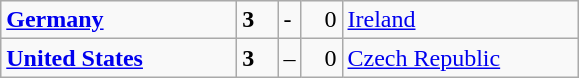<table class="wikitable">
<tr>
<td width=150> <strong><a href='#'>Germany</a></strong></td>
<td style="width:20px; text-align:left;"><strong>3</strong></td>
<td>-</td>
<td style="width:20px; text-align:right;">0</td>
<td width=150> <a href='#'>Ireland</a></td>
</tr>
<tr>
<td> <strong><a href='#'>United States</a></strong></td>
<td style="text-align:left;"><strong>3</strong></td>
<td>–</td>
<td style="text-align:right;">0</td>
<td> <a href='#'>Czech Republic</a></td>
</tr>
</table>
